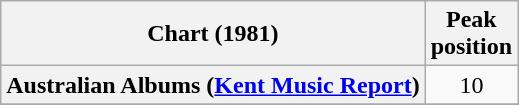<table class="wikitable sortable plainrowheaders">
<tr>
<th scope="col">Chart (1981)</th>
<th scope="col">Peak<br>position</th>
</tr>
<tr>
<th scope="row">Australian Albums (<a href='#'>Kent Music Report</a>)</th>
<td align="center">10</td>
</tr>
<tr>
</tr>
<tr>
</tr>
</table>
